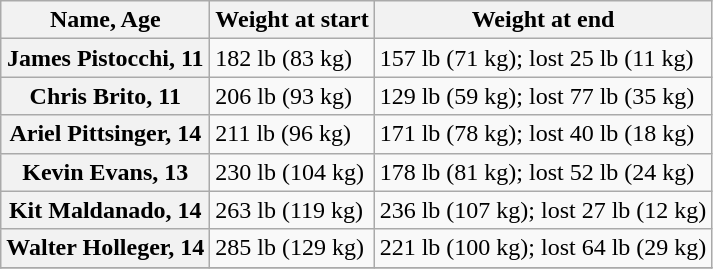<table class="wikitable">
<tr>
<th>Name, Age</th>
<th>Weight at start</th>
<th>Weight at end</th>
</tr>
<tr>
<th>James Pistocchi, 11</th>
<td>182 lb (83 kg)</td>
<td>157 lb (71 kg); lost 25 lb (11 kg)</td>
</tr>
<tr>
<th>Chris Brito, 11</th>
<td>206 lb (93 kg)</td>
<td>129 lb (59 kg); lost 77 lb (35 kg)</td>
</tr>
<tr>
<th>Ariel Pittsinger, 14</th>
<td>211 lb (96 kg)</td>
<td>171 lb (78 kg); lost 40 lb (18 kg)</td>
</tr>
<tr>
<th>Kevin Evans, 13</th>
<td>230 lb (104 kg)</td>
<td>178 lb (81 kg); lost 52 lb (24 kg)</td>
</tr>
<tr>
<th>Kit Maldanado, 14</th>
<td>263 lb (119 kg)</td>
<td>236 lb (107 kg); lost 27 lb (12 kg)</td>
</tr>
<tr>
<th>Walter Holleger, 14</th>
<td>285 lb (129 kg)</td>
<td>221 lb (100 kg); lost 64 lb (29 kg)</td>
</tr>
<tr>
</tr>
</table>
